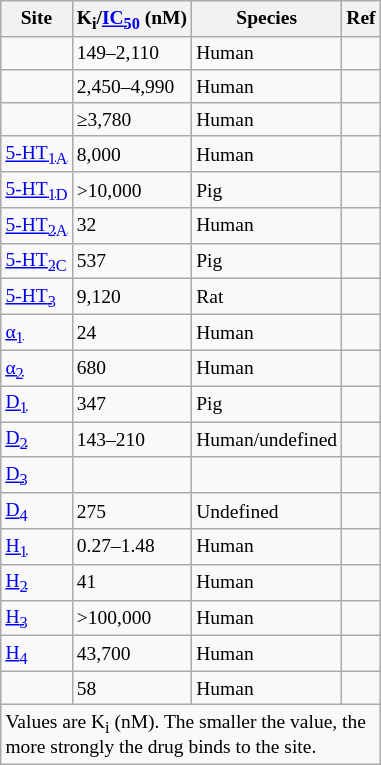<table class="wikitable sortable floatright" style="font-size:small;">
<tr>
<th>Site</th>
<th>K<sub>i</sub>/<a href='#'>IC<sub>50</sub></a> (nM)</th>
<th>Species</th>
<th>Ref</th>
</tr>
<tr>
<td></td>
<td>149–2,110</td>
<td>Human</td>
<td></td>
</tr>
<tr>
<td></td>
<td>2,450–4,990</td>
<td>Human</td>
<td></td>
</tr>
<tr>
<td></td>
<td>≥3,780</td>
<td>Human</td>
<td></td>
</tr>
<tr>
<td><a href='#'>5-HT<sub>1A</sub></a></td>
<td>8,000</td>
<td>Human</td>
<td></td>
</tr>
<tr>
<td><a href='#'>5-HT<sub>1D</sub></a></td>
<td>>10,000</td>
<td>Pig</td>
<td></td>
</tr>
<tr>
<td><a href='#'>5-HT<sub>2A</sub></a></td>
<td>32</td>
<td>Human</td>
<td></td>
</tr>
<tr>
<td><a href='#'>5-HT<sub>2C</sub></a></td>
<td>537</td>
<td>Pig</td>
<td></td>
</tr>
<tr>
<td><a href='#'>5-HT<sub>3</sub></a></td>
<td>9,120</td>
<td>Rat</td>
<td></td>
</tr>
<tr>
<td><a href='#'>α<sub>1</sub></a></td>
<td>24</td>
<td>Human</td>
<td></td>
</tr>
<tr>
<td><a href='#'>α<sub>2</sub></a></td>
<td>680</td>
<td>Human</td>
<td></td>
</tr>
<tr>
<td><a href='#'>D<sub>1</sub></a></td>
<td>347</td>
<td>Pig</td>
<td></td>
</tr>
<tr>
<td><a href='#'>D<sub>2</sub></a></td>
<td>143–210</td>
<td>Human/undefined</td>
<td></td>
</tr>
<tr>
<td><a href='#'>D<sub>3</sub></a></td>
<td></td>
<td></td>
<td></td>
</tr>
<tr>
<td><a href='#'>D<sub>4</sub></a></td>
<td>275</td>
<td>Undefined</td>
<td></td>
</tr>
<tr>
<td><a href='#'>H<sub>1</sub></a></td>
<td>0.27–1.48</td>
<td>Human</td>
<td></td>
</tr>
<tr>
<td><a href='#'>H<sub>2</sub></a></td>
<td>41</td>
<td>Human</td>
<td></td>
</tr>
<tr>
<td><a href='#'>H<sub>3</sub></a></td>
<td>>100,000</td>
<td>Human</td>
<td></td>
</tr>
<tr>
<td><a href='#'>H<sub>4</sub></a></td>
<td>43,700</td>
<td>Human</td>
<td></td>
</tr>
<tr>
<td></td>
<td>58</td>
<td>Human</td>
<td></td>
</tr>
<tr class="sortbottom">
<td colspan="4" style="width: 1px;">Values are K<sub>i</sub> (nM). The smaller the value, the more strongly the drug binds to the site.</td>
</tr>
</table>
